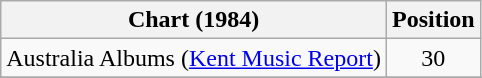<table class="wikitable">
<tr>
<th>Chart (1984)</th>
<th>Position</th>
</tr>
<tr>
<td>Australia Albums (<a href='#'>Kent Music Report</a>)</td>
<td style="text-align:center;">30</td>
</tr>
<tr>
</tr>
<tr>
</tr>
<tr>
</tr>
</table>
